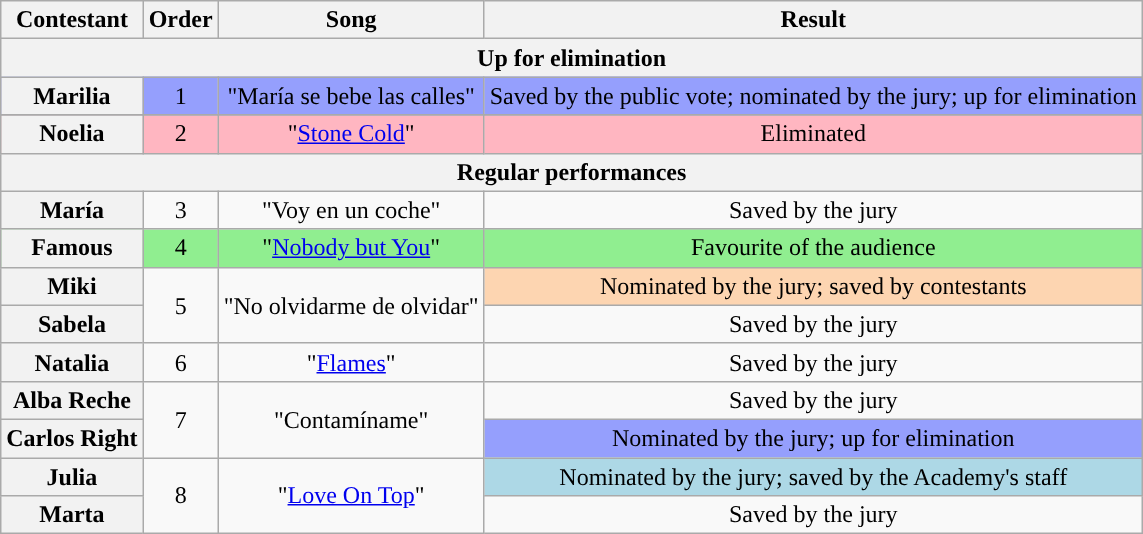<table class="wikitable plainrowheaders" style="text-align:center;">
<tr>
<th scope="col">Contestant</th>
<th scope="col">Order</th>
<th scope="col">Song</th>
<th scope="col">Result</th>
</tr>
<tr>
<th colspan="4">Up for elimination</th>
</tr>
<tr style="background:#959ffd;">
<th scope="row">Marilia</th>
<td>1</td>
<td>"María se bebe las calles"</td>
<td>Saved by the public vote; nominated by the jury; up for elimination</td>
</tr>
<tr>
</tr>
<tr style="background:lightpink">
<th scope="row">Noelia</th>
<td>2</td>
<td>"<a href='#'>Stone Cold</a>"</td>
<td>Eliminated</td>
</tr>
<tr>
<th colspan="4">Regular performances</th>
</tr>
<tr>
<th scope="row">María</th>
<td>3</td>
<td>"Voy en un coche"</td>
<td>Saved by the jury</td>
</tr>
<tr style="background:lightgreen">
<th scope="row">Famous</th>
<td>4</td>
<td>"<a href='#'>Nobody but You</a>"</td>
<td style="background:lightgreen">Favourite of the audience</td>
</tr>
<tr>
<th scope="row">Miki</th>
<td rowspan="2">5</td>
<td rowspan="2">"No olvidarme de olvidar"</td>
<td style="background:#fdd5b1;">Nominated by the jury; saved by contestants</td>
</tr>
<tr>
<th scope="row">Sabela</th>
<td>Saved by the jury</td>
</tr>
<tr>
<th scope="row">Natalia</th>
<td>6</td>
<td>"<a href='#'>Flames</a>"</td>
<td>Saved by the jury</td>
</tr>
<tr>
<th scope="row">Alba Reche</th>
<td rowspan="2">7</td>
<td rowspan="2">"Contamíname"</td>
<td>Saved by the jury</td>
</tr>
<tr>
<th scope="row">Carlos Right</th>
<td style="background:#959ffd;">Nominated by the jury; up for elimination</td>
</tr>
<tr>
<th scope="row">Julia</th>
<td rowspan="2">8</td>
<td rowspan="2">"<a href='#'>Love On Top</a>"</td>
<td style="background:lightblue;">Nominated by the jury; saved by the Academy's staff</td>
</tr>
<tr>
<th scope="row">Marta</th>
<td>Saved by the jury</td>
</tr>
</table>
